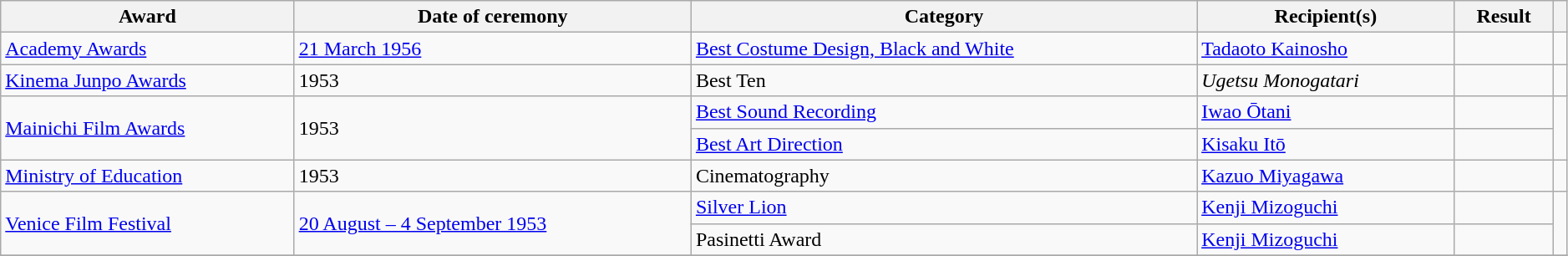<table class="wikitable sortable"  style="width: 99%;">
<tr>
<th scope="col">Award</th>
<th scope="col">Date of ceremony</th>
<th scope="col">Category</th>
<th scope="col">Recipient(s)</th>
<th scope="col">Result</th>
<th scope="col" class="unsortable"></th>
</tr>
<tr>
<td rowspan="1"><a href='#'>Academy Awards</a></td>
<td rowspan="1"><a href='#'>21 March 1956</a></td>
<td><a href='#'>Best Costume Design, Black and White</a></td>
<td><a href='#'>Tadaoto Kainosho</a></td>
<td></td>
<td rowspan="1"></td>
</tr>
<tr>
<td rowspan="1"><a href='#'>Kinema Junpo Awards</a></td>
<td rowspan="1">1953</td>
<td>Best Ten</td>
<td><em>Ugetsu Monogatari</em></td>
<td></td>
<td rowspan="1"></td>
</tr>
<tr>
<td rowspan="2"><a href='#'>Mainichi Film Awards</a></td>
<td rowspan="2">1953</td>
<td><a href='#'>Best Sound Recording</a></td>
<td><a href='#'>Iwao Ōtani</a></td>
<td></td>
<td rowspan="2"></td>
</tr>
<tr>
<td><a href='#'>Best Art Direction</a></td>
<td><a href='#'>Kisaku Itō</a></td>
<td></td>
</tr>
<tr>
<td rowspan="1"><a href='#'>Ministry of Education</a></td>
<td rowspan="1">1953</td>
<td>Cinematography</td>
<td><a href='#'>Kazuo Miyagawa</a></td>
<td></td>
<td rowspan="1"></td>
</tr>
<tr>
<td rowspan="2"><a href='#'>Venice Film Festival</a></td>
<td rowspan="2"><a href='#'>20 August – 4 September 1953</a></td>
<td><a href='#'>Silver Lion</a></td>
<td><a href='#'>Kenji Mizoguchi</a></td>
<td></td>
<td rowspan="2"></td>
</tr>
<tr>
<td>Pasinetti Award</td>
<td><a href='#'>Kenji Mizoguchi</a></td>
<td></td>
</tr>
<tr>
</tr>
</table>
